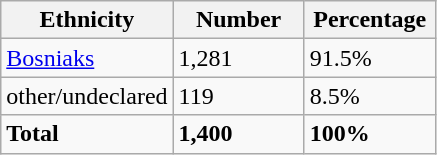<table class="wikitable">
<tr>
<th width="100px">Ethnicity</th>
<th width="80px">Number</th>
<th width="80px">Percentage</th>
</tr>
<tr>
<td><a href='#'>Bosniaks</a></td>
<td>1,281</td>
<td>91.5%</td>
</tr>
<tr>
<td>other/undeclared</td>
<td>119</td>
<td>8.5%</td>
</tr>
<tr>
<td><strong>Total</strong></td>
<td><strong>1,400</strong></td>
<td><strong>100%</strong></td>
</tr>
</table>
